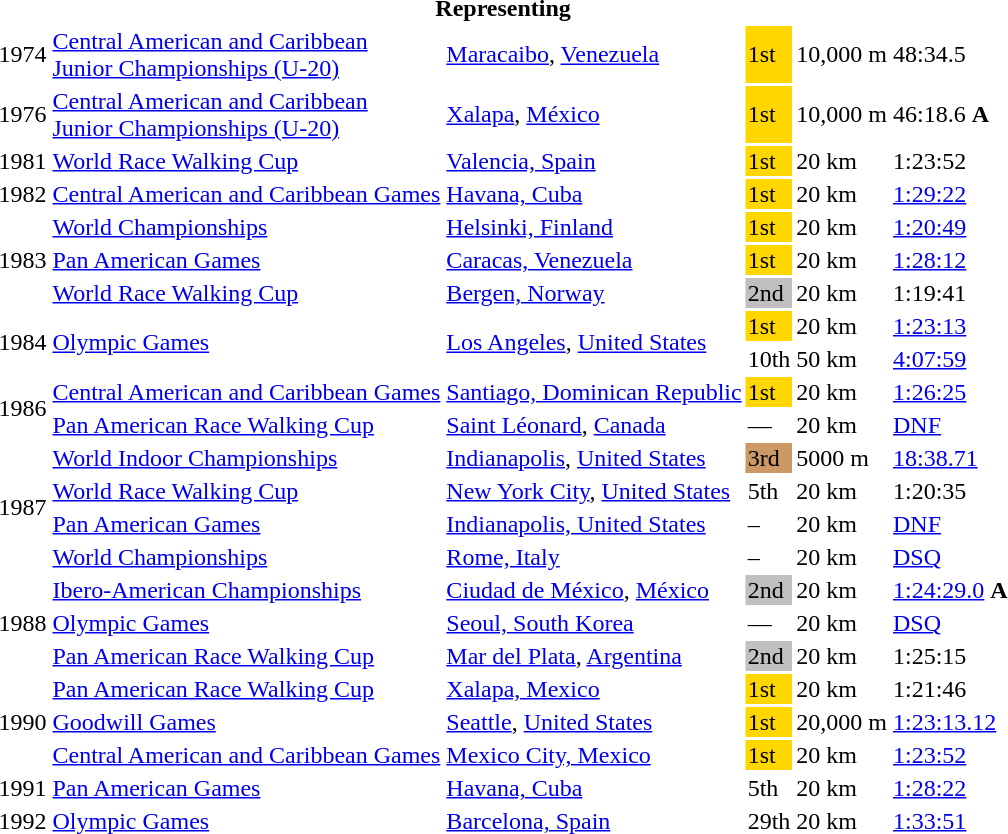<table>
<tr>
<th colspan="6">Representing </th>
</tr>
<tr>
<td>1974</td>
<td><a href='#'>Central American and Caribbean<br>Junior Championships (U-20)</a></td>
<td><a href='#'>Maracaibo</a>, <a href='#'>Venezuela</a></td>
<td bgcolor=gold>1st</td>
<td>10,000 m</td>
<td>48:34.5</td>
</tr>
<tr>
<td>1976</td>
<td><a href='#'>Central American and Caribbean<br>Junior Championships (U-20)</a></td>
<td><a href='#'>Xalapa</a>, <a href='#'>México</a></td>
<td bgcolor=gold>1st</td>
<td>10,000 m</td>
<td>46:18.6 <strong>A</strong></td>
</tr>
<tr>
<td>1981</td>
<td><a href='#'>World Race Walking Cup</a></td>
<td><a href='#'>Valencia, Spain</a></td>
<td bgcolor="gold">1st</td>
<td>20 km</td>
<td>1:23:52</td>
</tr>
<tr>
<td>1982</td>
<td><a href='#'>Central American and Caribbean Games</a></td>
<td><a href='#'>Havana, Cuba</a></td>
<td bgcolor=gold>1st</td>
<td>20 km</td>
<td><a href='#'>1:29:22</a></td>
</tr>
<tr>
<td rowspan=3>1983</td>
<td><a href='#'>World Championships</a></td>
<td><a href='#'>Helsinki, Finland</a></td>
<td bgcolor="gold">1st</td>
<td>20 km</td>
<td><a href='#'>1:20:49</a></td>
</tr>
<tr>
<td><a href='#'>Pan American Games</a></td>
<td><a href='#'>Caracas, Venezuela</a></td>
<td bgcolor="gold">1st</td>
<td>20 km</td>
<td><a href='#'>1:28:12</a></td>
</tr>
<tr>
<td><a href='#'>World Race Walking Cup</a></td>
<td><a href='#'>Bergen, Norway</a></td>
<td bgcolor="silver">2nd</td>
<td>20 km</td>
<td>1:19:41</td>
</tr>
<tr>
<td rowspan=2>1984</td>
<td rowspan=2><a href='#'>Olympic Games</a></td>
<td rowspan=2><a href='#'>Los Angeles</a>, <a href='#'>United States</a></td>
<td bgcolor="gold">1st</td>
<td>20 km</td>
<td><a href='#'>1:23:13</a></td>
</tr>
<tr>
<td>10th</td>
<td>50 km</td>
<td><a href='#'>4:07:59</a></td>
</tr>
<tr>
<td rowspan=2>1986</td>
<td><a href='#'>Central American and Caribbean Games</a></td>
<td><a href='#'>Santiago, Dominican Republic</a></td>
<td bgcolor=gold>1st</td>
<td>20 km</td>
<td><a href='#'>1:26:25</a></td>
</tr>
<tr>
<td><a href='#'>Pan American Race Walking Cup</a></td>
<td><a href='#'>Saint Léonard</a>, <a href='#'>Canada</a></td>
<td>—</td>
<td>20 km</td>
<td><a href='#'>DNF</a></td>
</tr>
<tr>
<td rowspan=4>1987</td>
<td><a href='#'>World Indoor Championships</a></td>
<td><a href='#'>Indianapolis</a>, <a href='#'>United States</a></td>
<td bgcolor="cc9966">3rd</td>
<td>5000 m</td>
<td><a href='#'>18:38.71</a></td>
</tr>
<tr>
<td><a href='#'>World Race Walking Cup</a></td>
<td><a href='#'>New York City</a>, <a href='#'>United States</a></td>
<td>5th</td>
<td>20 km</td>
<td>1:20:35</td>
</tr>
<tr>
<td><a href='#'>Pan American Games</a></td>
<td><a href='#'>Indianapolis, United States</a></td>
<td>–</td>
<td>20 km</td>
<td><a href='#'>DNF</a></td>
</tr>
<tr>
<td><a href='#'>World Championships</a></td>
<td><a href='#'>Rome, Italy</a></td>
<td>–</td>
<td>20 km</td>
<td><a href='#'>DSQ</a></td>
</tr>
<tr>
<td rowspan=3>1988</td>
<td><a href='#'>Ibero-American Championships</a></td>
<td><a href='#'>Ciudad de México</a>, <a href='#'>México</a></td>
<td bgcolor=silver>2nd</td>
<td>20 km</td>
<td><a href='#'>1:24:29.0</a> <strong>A</strong></td>
</tr>
<tr>
<td><a href='#'>Olympic Games</a></td>
<td><a href='#'>Seoul, South Korea</a></td>
<td>—</td>
<td>20 km</td>
<td><a href='#'>DSQ</a></td>
</tr>
<tr>
<td><a href='#'>Pan American Race Walking Cup</a></td>
<td><a href='#'>Mar del Plata</a>, <a href='#'>Argentina</a></td>
<td bgcolor=silver>2nd</td>
<td>20 km</td>
<td>1:25:15</td>
</tr>
<tr>
<td rowspan=3>1990</td>
<td><a href='#'>Pan American Race Walking Cup</a></td>
<td><a href='#'>Xalapa, Mexico</a></td>
<td bgcolor="gold">1st</td>
<td>20 km</td>
<td>1:21:46</td>
</tr>
<tr>
<td><a href='#'>Goodwill Games</a></td>
<td><a href='#'>Seattle</a>, <a href='#'>United States</a></td>
<td bgcolor="gold">1st</td>
<td>20,000 m</td>
<td><a href='#'>1:23:13.12</a></td>
</tr>
<tr>
<td><a href='#'>Central American and Caribbean Games</a></td>
<td><a href='#'>Mexico City, Mexico</a></td>
<td bgcolor=gold>1st</td>
<td>20 km</td>
<td><a href='#'>1:23:52</a></td>
</tr>
<tr>
<td>1991</td>
<td><a href='#'>Pan American Games</a></td>
<td><a href='#'>Havana, Cuba</a></td>
<td>5th</td>
<td>20 km</td>
<td><a href='#'>1:28:22</a></td>
</tr>
<tr>
<td>1992</td>
<td><a href='#'>Olympic Games</a></td>
<td><a href='#'>Barcelona, Spain</a></td>
<td>29th</td>
<td>20 km</td>
<td><a href='#'>1:33:51</a></td>
</tr>
</table>
